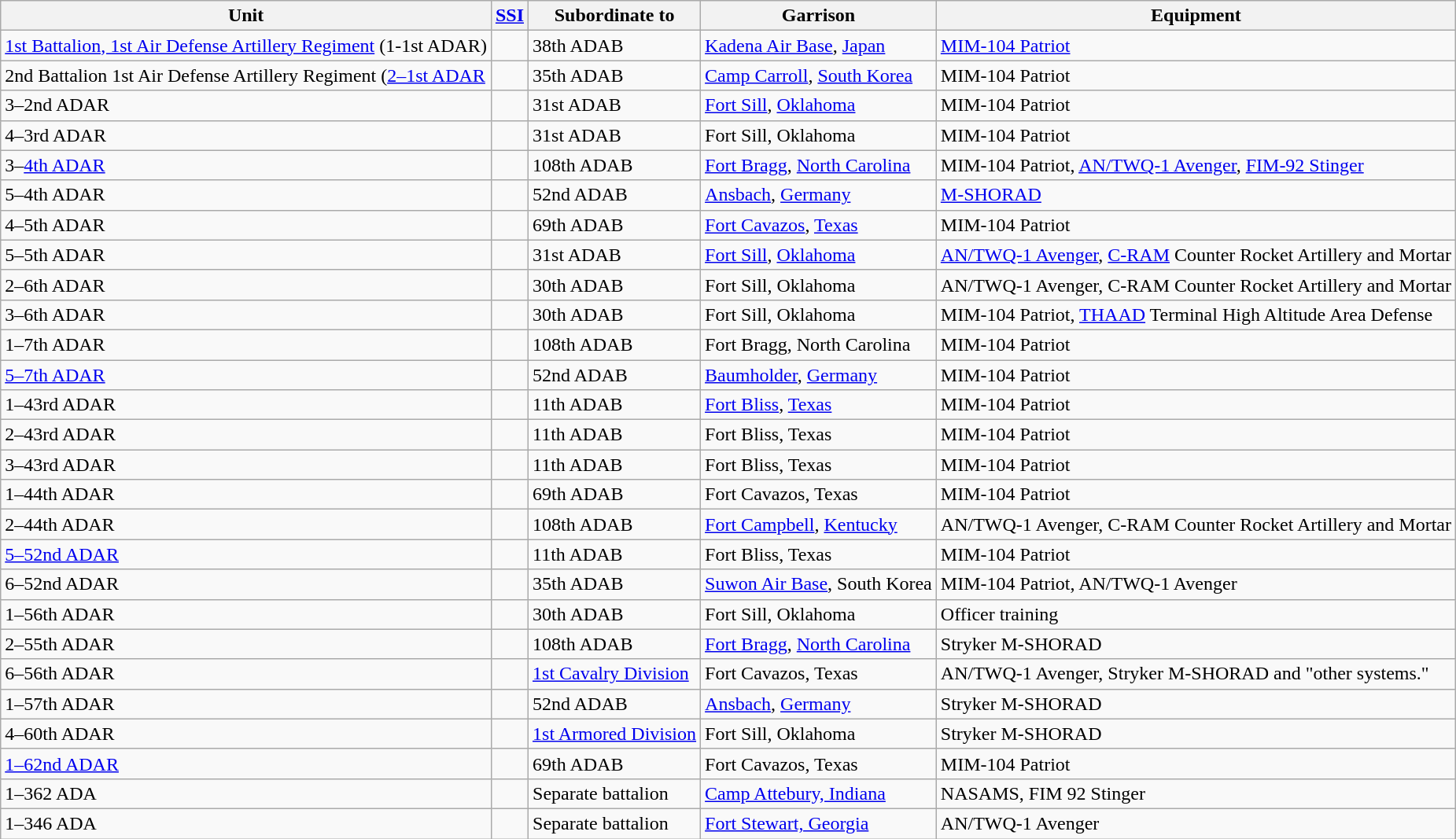<table class="wikitable sortable">
<tr>
<th>Unit</th>
<th><a href='#'>SSI</a></th>
<th>Subordinate to</th>
<th>Garrison</th>
<th>Equipment</th>
</tr>
<tr>
<td><a href='#'>1st Battalion, 1st Air Defense Artillery Regiment</a> (1-1st ADAR)</td>
<td></td>
<td>38th ADAB</td>
<td><a href='#'>Kadena Air Base</a>, <a href='#'>Japan</a></td>
<td><a href='#'>MIM-104 Patriot</a></td>
</tr>
<tr>
<td>2nd Battalion 1st Air Defense Artillery Regiment (<a href='#'>2–1st ADAR</a></td>
<td></td>
<td>35th ADAB</td>
<td><a href='#'>Camp Carroll</a>, <a href='#'>South Korea</a></td>
<td>MIM-104 Patriot</td>
</tr>
<tr>
<td>3–2nd ADAR</td>
<td></td>
<td>31st ADAB</td>
<td><a href='#'>Fort Sill</a>, <a href='#'>Oklahoma</a></td>
<td>MIM-104 Patriot</td>
</tr>
<tr>
<td>4–3rd ADAR</td>
<td></td>
<td>31st ADAB</td>
<td>Fort Sill, Oklahoma</td>
<td>MIM-104 Patriot</td>
</tr>
<tr>
<td>3–<a href='#'>4th ADAR</a></td>
<td></td>
<td>108th ADAB</td>
<td><a href='#'>Fort Bragg</a>, <a href='#'>North Carolina</a></td>
<td>MIM-104 Patriot, <a href='#'>AN/TWQ-1 Avenger</a>, <a href='#'>FIM-92 Stinger</a></td>
</tr>
<tr>
<td>5–4th ADAR</td>
<td></td>
<td>52nd ADAB</td>
<td><a href='#'>Ansbach</a>, <a href='#'>Germany</a></td>
<td><a href='#'>M-SHORAD</a></td>
</tr>
<tr>
<td>4–5th ADAR</td>
<td></td>
<td>69th ADAB</td>
<td><a href='#'>Fort Cavazos</a>, <a href='#'>Texas</a></td>
<td>MIM-104 Patriot</td>
</tr>
<tr>
<td>5–5th ADAR</td>
<td></td>
<td>31st ADAB</td>
<td><a href='#'>Fort Sill</a>, <a href='#'>Oklahoma</a></td>
<td><a href='#'>AN/TWQ-1 Avenger</a>, <a href='#'>C-RAM</a> Counter Rocket Artillery and Mortar</td>
</tr>
<tr>
<td>2–6th ADAR</td>
<td></td>
<td>30th ADAB</td>
<td>Fort Sill, Oklahoma</td>
<td>AN/TWQ-1 Avenger, C-RAM Counter Rocket Artillery and Mortar</td>
</tr>
<tr>
<td>3–6th ADAR</td>
<td></td>
<td>30th ADAB</td>
<td>Fort Sill, Oklahoma</td>
<td>MIM-104 Patriot, <a href='#'>THAAD</a> Terminal High Altitude Area Defense</td>
</tr>
<tr>
<td>1–7th ADAR</td>
<td></td>
<td>108th ADAB</td>
<td>Fort Bragg, North Carolina</td>
<td>MIM-104 Patriot</td>
</tr>
<tr>
<td><a href='#'>5–7th ADAR</a></td>
<td></td>
<td>52nd ADAB</td>
<td><a href='#'>Baumholder</a>, <a href='#'>Germany</a></td>
<td>MIM-104 Patriot</td>
</tr>
<tr>
<td>1–43rd ADAR</td>
<td></td>
<td>11th ADAB</td>
<td><a href='#'>Fort Bliss</a>, <a href='#'>Texas</a></td>
<td>MIM-104 Patriot</td>
</tr>
<tr>
<td>2–43rd ADAR</td>
<td></td>
<td>11th ADAB</td>
<td>Fort Bliss, Texas</td>
<td>MIM-104 Patriot</td>
</tr>
<tr>
<td>3–43rd ADAR</td>
<td></td>
<td>11th ADAB</td>
<td>Fort Bliss, Texas</td>
<td>MIM-104 Patriot</td>
</tr>
<tr>
<td>1–44th ADAR</td>
<td></td>
<td>69th ADAB</td>
<td>Fort Cavazos, Texas</td>
<td>MIM-104 Patriot</td>
</tr>
<tr>
<td>2–44th ADAR</td>
<td></td>
<td>108th ADAB</td>
<td><a href='#'>Fort Campbell</a>, <a href='#'>Kentucky</a></td>
<td>AN/TWQ-1 Avenger, C-RAM Counter Rocket Artillery and Mortar</td>
</tr>
<tr>
<td><a href='#'>5–52nd ADAR</a></td>
<td></td>
<td>11th ADAB</td>
<td>Fort Bliss, Texas</td>
<td>MIM-104 Patriot</td>
</tr>
<tr>
<td>6–52nd ADAR</td>
<td></td>
<td>35th ADAB</td>
<td><a href='#'>Suwon Air Base</a>, South Korea</td>
<td>MIM-104 Patriot, AN/TWQ-1 Avenger</td>
</tr>
<tr>
<td>1–56th ADAR</td>
<td></td>
<td>30th ADAB</td>
<td>Fort Sill, Oklahoma</td>
<td>Officer training</td>
</tr>
<tr>
<td>2–55th ADAR</td>
<td></td>
<td>108th ADAB</td>
<td><a href='#'>Fort Bragg</a>, <a href='#'>North Carolina</a></td>
<td>Stryker M-SHORAD</td>
</tr>
<tr>
<td>6–56th ADAR</td>
<td></td>
<td><a href='#'>1st Cavalry Division</a></td>
<td>Fort Cavazos, Texas</td>
<td>AN/TWQ-1 Avenger, Stryker M-SHORAD and "other systems."</td>
</tr>
<tr>
<td>1–57th ADAR</td>
<td></td>
<td>52nd ADAB</td>
<td><a href='#'>Ansbach</a>, <a href='#'>Germany</a></td>
<td>Stryker M-SHORAD</td>
</tr>
<tr>
<td>4–60th ADAR</td>
<td></td>
<td><a href='#'>1st Armored Division</a></td>
<td>Fort Sill, Oklahoma</td>
<td>Stryker M-SHORAD</td>
</tr>
<tr>
<td><a href='#'>1–62nd ADAR</a></td>
<td></td>
<td>69th ADAB</td>
<td>Fort Cavazos, Texas</td>
<td>MIM-104 Patriot</td>
</tr>
<tr>
<td>1–362 ADA</td>
<td></td>
<td>Separate battalion</td>
<td><a href='#'>Camp Attebury, Indiana</a></td>
<td>NASAMS, FIM 92 Stinger</td>
</tr>
<tr>
<td>1–346 ADA</td>
<td></td>
<td>Separate battalion</td>
<td><a href='#'>Fort Stewart, Georgia</a></td>
<td>AN/TWQ-1 Avenger</td>
</tr>
</table>
